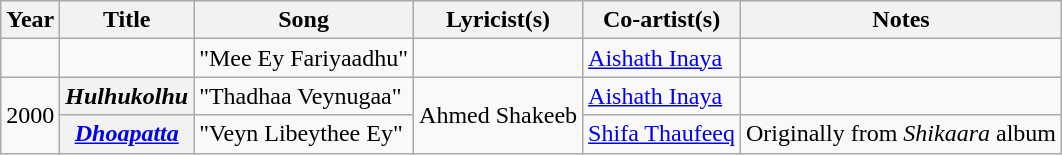<table class="wikitable plainrowheaders">
<tr>
<th scope="col">Year</th>
<th scope="col">Title</th>
<th scope="col">Song</th>
<th scope="col">Lyricist(s)</th>
<th scope="col">Co-artist(s)</th>
<th scope="col">Notes</th>
</tr>
<tr>
<td></td>
<td></td>
<td>"Mee Ey Fariyaadhu"</td>
<td></td>
<td><a href='#'>Aishath Inaya</a></td>
<td></td>
</tr>
<tr>
<td rowspan="2">2000</td>
<th scope="row"><em>Hulhukolhu</em></th>
<td>"Thadhaa Veynugaa"</td>
<td rowspan="2">Ahmed Shakeeb</td>
<td><a href='#'>Aishath Inaya</a></td>
<td></td>
</tr>
<tr>
<th scope="row"><em><a href='#'>Dhoapatta</a></em></th>
<td>"Veyn Libeythee Ey"</td>
<td><a href='#'>Shifa Thaufeeq</a></td>
<td>Originally from <em>Shikaara</em> album</td>
</tr>
</table>
